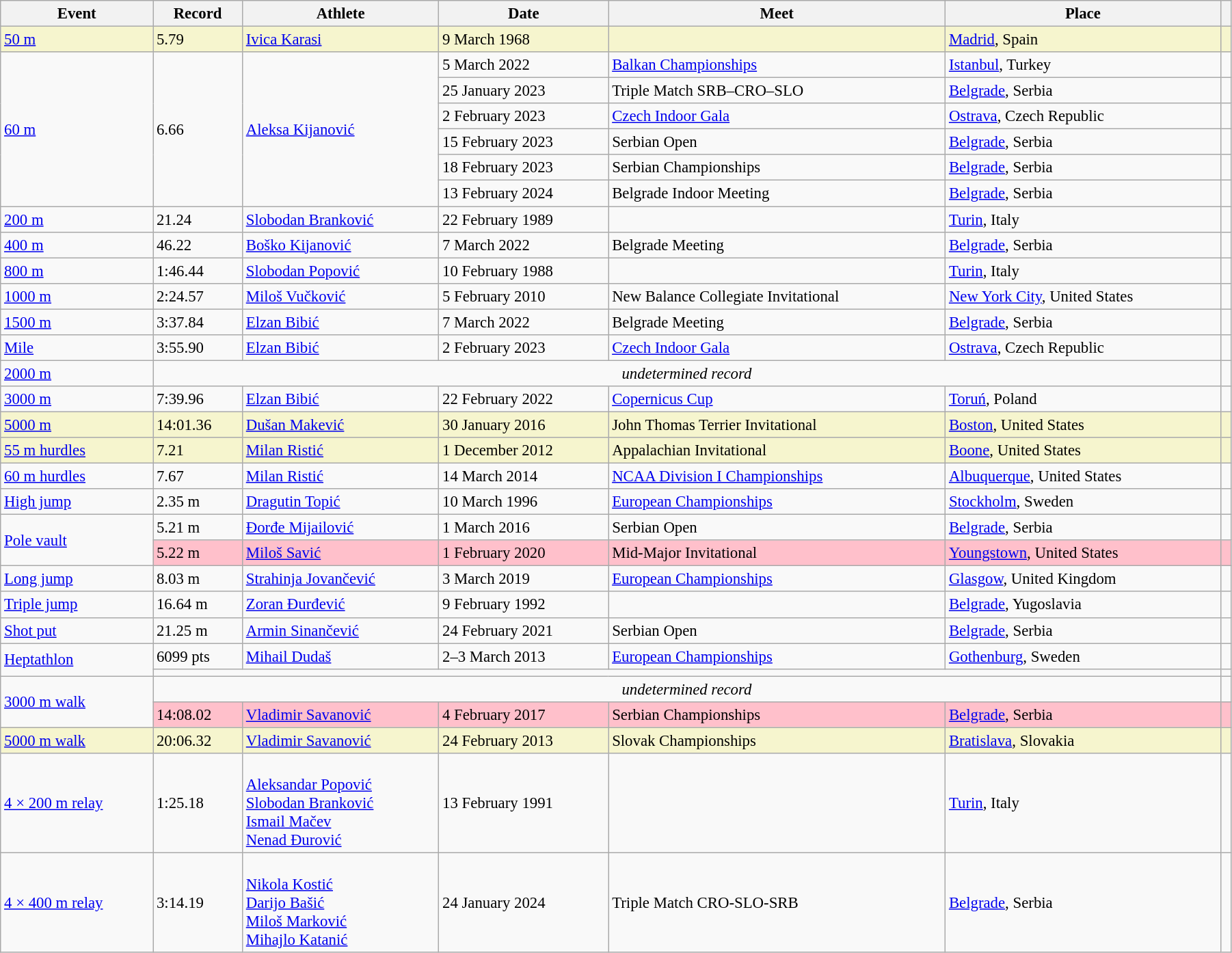<table class="wikitable" style="font-size:95%; width: 95%;">
<tr>
<th>Event</th>
<th>Record</th>
<th>Athlete</th>
<th>Date</th>
<th>Meet</th>
<th>Place</th>
<th></th>
</tr>
<tr style="background:#f6F5CE;">
<td><a href='#'>50 m</a></td>
<td>5.79</td>
<td><a href='#'>Ivica Karasi</a></td>
<td>9 March 1968</td>
<td></td>
<td><a href='#'>Madrid</a>, Spain</td>
<td></td>
</tr>
<tr>
<td rowspan=6><a href='#'>60 m</a></td>
<td rowspan=6>6.66</td>
<td rowspan=6><a href='#'>Aleksa Kijanović</a></td>
<td>5 March 2022</td>
<td><a href='#'>Balkan Championships</a></td>
<td><a href='#'>Istanbul</a>, Turkey</td>
<td></td>
</tr>
<tr>
<td>25 January 2023</td>
<td>Triple Match SRB–CRO–SLO</td>
<td><a href='#'>Belgrade</a>, Serbia</td>
<td></td>
</tr>
<tr>
<td>2 February 2023</td>
<td><a href='#'>Czech Indoor Gala</a></td>
<td><a href='#'>Ostrava</a>, Czech Republic</td>
<td></td>
</tr>
<tr>
<td>15 February 2023</td>
<td>Serbian Open</td>
<td><a href='#'>Belgrade</a>, Serbia</td>
<td></td>
</tr>
<tr>
<td>18 February 2023</td>
<td>Serbian Championships</td>
<td><a href='#'>Belgrade</a>, Serbia</td>
<td></td>
</tr>
<tr>
<td>13 February 2024</td>
<td>Belgrade Indoor Meeting</td>
<td><a href='#'>Belgrade</a>, Serbia</td>
<td></td>
</tr>
<tr>
<td><a href='#'>200 m</a></td>
<td>21.24</td>
<td><a href='#'>Slobodan Branković</a></td>
<td>22 February 1989</td>
<td></td>
<td><a href='#'>Turin</a>, Italy</td>
<td></td>
</tr>
<tr>
<td><a href='#'>400 m</a></td>
<td>46.22</td>
<td><a href='#'>Boško Kijanović</a></td>
<td>7 March 2022</td>
<td>Belgrade Meeting</td>
<td><a href='#'>Belgrade</a>, Serbia</td>
<td></td>
</tr>
<tr>
<td><a href='#'>800 m</a></td>
<td>1:46.44</td>
<td><a href='#'>Slobodan Popović</a></td>
<td>10 February 1988</td>
<td></td>
<td><a href='#'>Turin</a>, Italy</td>
<td></td>
</tr>
<tr>
<td><a href='#'>1000 m</a></td>
<td>2:24.57</td>
<td><a href='#'>Miloš Vučković</a></td>
<td>5 February 2010</td>
<td>New Balance Collegiate Invitational</td>
<td><a href='#'>New York City</a>, United States</td>
<td></td>
</tr>
<tr>
<td><a href='#'>1500 m</a></td>
<td>3:37.84</td>
<td><a href='#'>Elzan Bibić</a></td>
<td>7 March 2022</td>
<td>Belgrade Meeting</td>
<td><a href='#'>Belgrade</a>, Serbia</td>
<td></td>
</tr>
<tr>
<td><a href='#'>Mile</a></td>
<td>3:55.90</td>
<td><a href='#'>Elzan Bibić</a></td>
<td>2 February 2023</td>
<td><a href='#'>Czech Indoor Gala</a></td>
<td><a href='#'>Ostrava</a>, Czech Republic</td>
<td></td>
</tr>
<tr>
<td><a href='#'>2000 m</a></td>
<td align="center" colspan=5><em>undetermined record</em></td>
</tr>
<tr>
<td><a href='#'>3000 m</a></td>
<td>7:39.96</td>
<td><a href='#'>Elzan Bibić</a></td>
<td>22 February 2022</td>
<td><a href='#'>Copernicus Cup</a></td>
<td><a href='#'>Toruń</a>, Poland</td>
<td></td>
</tr>
<tr style="background:#f6F5CE;">
<td><a href='#'>5000 m</a></td>
<td>14:01.36</td>
<td><a href='#'>Dušan Makević</a></td>
<td>30 January 2016</td>
<td>John Thomas Terrier Invitational</td>
<td><a href='#'>Boston</a>, United States</td>
<td></td>
</tr>
<tr style="background:#f6F5CE;">
<td><a href='#'>55 m hurdles</a></td>
<td>7.21</td>
<td><a href='#'>Milan Ristić</a></td>
<td>1 December 2012</td>
<td>Appalachian Invitational</td>
<td><a href='#'>Boone</a>, United States</td>
<td></td>
</tr>
<tr>
<td><a href='#'>60 m hurdles</a></td>
<td>7.67 </td>
<td><a href='#'>Milan Ristić</a></td>
<td>14 March 2014</td>
<td><a href='#'>NCAA Division I Championships</a></td>
<td><a href='#'>Albuquerque</a>, United States</td>
<td></td>
</tr>
<tr>
<td><a href='#'>High jump</a></td>
<td>2.35 m</td>
<td><a href='#'>Dragutin Topić</a></td>
<td>10 March 1996</td>
<td><a href='#'>European Championships</a></td>
<td><a href='#'>Stockholm</a>, Sweden</td>
<td></td>
</tr>
<tr>
<td rowspan=2><a href='#'>Pole vault</a></td>
<td>5.21 m</td>
<td><a href='#'>Đorđe Mijailović</a></td>
<td>1 March 2016</td>
<td>Serbian Open</td>
<td><a href='#'>Belgrade</a>, Serbia</td>
<td></td>
</tr>
<tr style="background:pink">
<td>5.22 m </td>
<td><a href='#'>Miloš Savić</a></td>
<td>1 February 2020</td>
<td>Mid-Major Invitational</td>
<td><a href='#'>Youngstown</a>, United States</td>
<td></td>
</tr>
<tr>
<td><a href='#'>Long jump</a></td>
<td>8.03 m</td>
<td><a href='#'>Strahinja Jovančević</a></td>
<td>3 March 2019</td>
<td><a href='#'>European Championships</a></td>
<td><a href='#'>Glasgow</a>, United Kingdom</td>
<td></td>
</tr>
<tr>
<td><a href='#'>Triple jump</a></td>
<td>16.64 m</td>
<td><a href='#'>Zoran Đurđević</a></td>
<td>9 February 1992</td>
<td></td>
<td><a href='#'>Belgrade</a>, Yugoslavia</td>
<td></td>
</tr>
<tr>
<td><a href='#'>Shot put</a></td>
<td>21.25 m</td>
<td><a href='#'>Armin Sinančević</a></td>
<td>24 February 2021</td>
<td>Serbian Open</td>
<td><a href='#'>Belgrade</a>, Serbia</td>
<td></td>
</tr>
<tr>
<td rowspan=2><a href='#'>Heptathlon</a></td>
<td>6099 pts</td>
<td><a href='#'>Mihail Dudaš</a></td>
<td>2–3 March 2013</td>
<td><a href='#'>European Championships</a></td>
<td><a href='#'>Gothenburg</a>, Sweden</td>
<td></td>
</tr>
<tr>
<td colspan=5></td>
<td></td>
</tr>
<tr>
<td rowspan=2><a href='#'>3000 m walk</a></td>
<td align="center" colspan=5><em>undetermined record</em></td>
</tr>
<tr style="background:pink">
<td>14:08.02 </td>
<td><a href='#'>Vladimir Savanović</a></td>
<td>4 February 2017</td>
<td>Serbian Championships</td>
<td><a href='#'>Belgrade</a>, Serbia</td>
<td></td>
</tr>
<tr style="background:#f6F5CE;">
<td><a href='#'>5000 m walk</a></td>
<td>20:06.32</td>
<td><a href='#'>Vladimir Savanović</a></td>
<td>24 February 2013</td>
<td>Slovak Championships</td>
<td><a href='#'>Bratislava</a>, Slovakia</td>
<td></td>
</tr>
<tr>
<td><a href='#'>4 × 200 m relay</a></td>
<td>1:25.18</td>
<td><br><a href='#'>Aleksandar Popović</a><br><a href='#'>Slobodan Branković</a><br><a href='#'>Ismail Mačev</a><br><a href='#'>Nenad Đurović</a></td>
<td>13 February 1991</td>
<td></td>
<td><a href='#'>Turin</a>, Italy</td>
<td></td>
</tr>
<tr>
<td><a href='#'>4 × 400 m relay</a></td>
<td>3:14.19</td>
<td><br><a href='#'>Nikola Kostić</a><br><a href='#'>Darijo Bašić</a><br><a href='#'>Miloš Marković</a><br><a href='#'>Mihajlo Katanić</a></td>
<td>24 January 2024</td>
<td>Triple Match CRO-SLO-SRB</td>
<td><a href='#'>Belgrade</a>, Serbia</td>
<td></td>
</tr>
</table>
